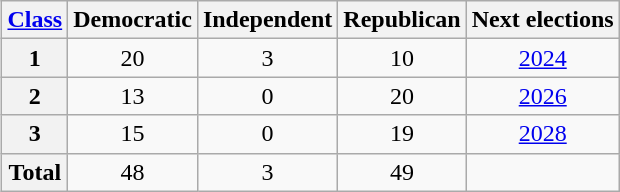<table class="wikitable" style="float:right; margin-left:1em; text-align:center;">
<tr>
<th scope="col"><a href='#'>Class</a></th>
<th scope="col">Democratic</th>
<th scope="col">Independent</th>
<th scope="col">Republican</th>
<th scope="col">Next elections</th>
</tr>
<tr>
<th scope="row">1</th>
<td>20</td>
<td>3</td>
<td>10</td>
<td><a href='#'>2024</a></td>
</tr>
<tr>
<th scope="row">2</th>
<td>13</td>
<td>0</td>
<td>20</td>
<td><a href='#'>2026</a></td>
</tr>
<tr>
<th scope="row">3</th>
<td>15</td>
<td>0</td>
<td>19</td>
<td><a href='#'>2028</a></td>
</tr>
<tr>
<th scope="row">Total</th>
<td>48</td>
<td>3</td>
<td>49</td>
<td></td>
</tr>
</table>
